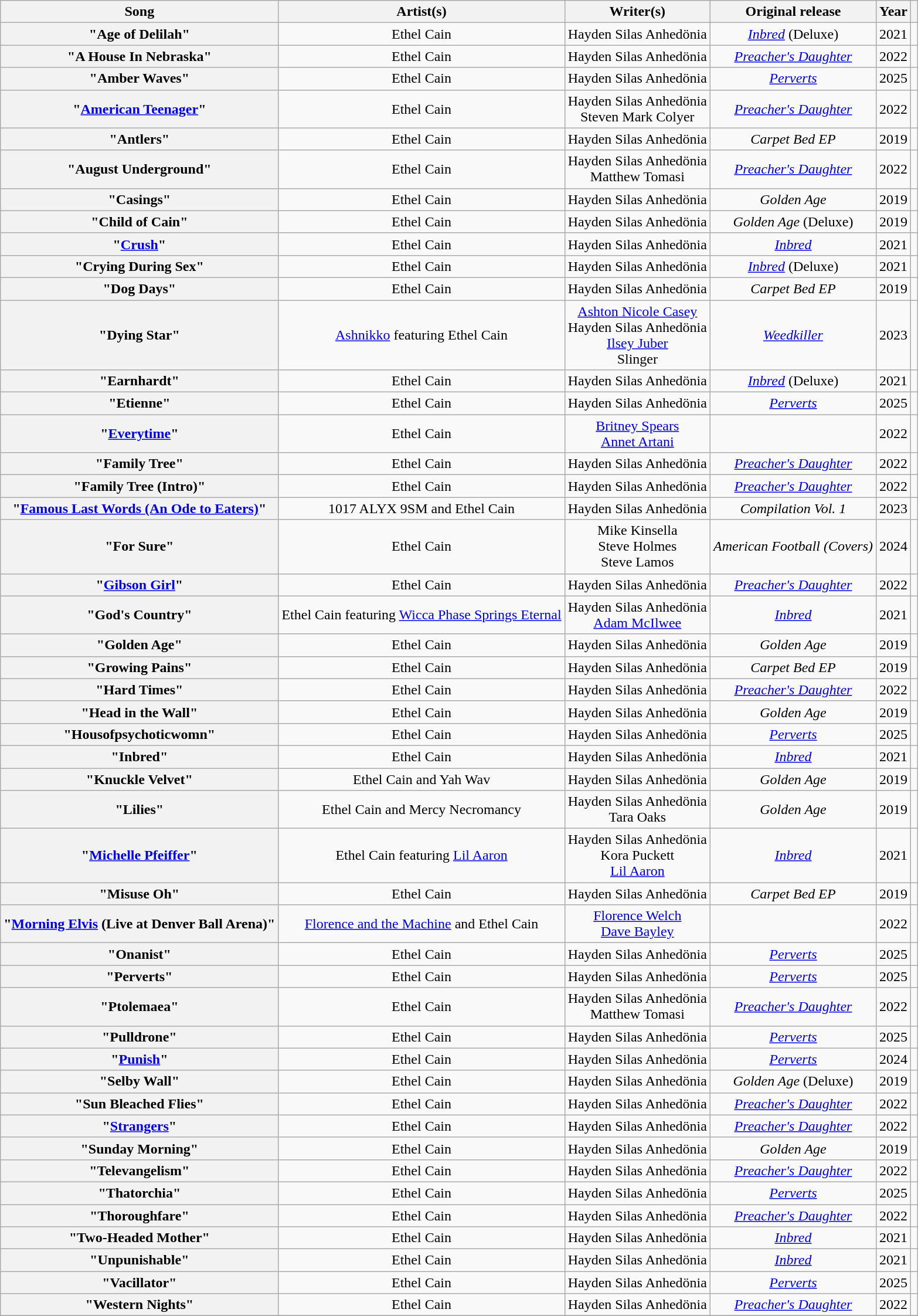<table class="wikitable sortable plainrowheaders" style="text-align:center;">
<tr>
<th scope="col">Song</th>
<th scope="col">Artist(s)</th>
<th scope="col">Writer(s)</th>
<th scope="col">Original release</th>
<th scope="col">Year</th>
<th scope="col" class="unsortable"></th>
</tr>
<tr>
<th scope="row"> "Age of Delilah"</th>
<td>Ethel Cain</td>
<td>Hayden Silas Anhedönia</td>
<td><em><a href='#'>Inbred</a></em> (Deluxe)</td>
<td>2021</td>
<td></td>
</tr>
<tr>
<th scope="row">"A House In Nebraska"</th>
<td>Ethel Cain</td>
<td>Hayden Silas Anhedönia</td>
<td><em><a href='#'>Preacher's Daughter</a></em></td>
<td>2022</td>
<td></td>
</tr>
<tr>
<th scope="row">"Amber Waves"</th>
<td>Ethel Cain</td>
<td>Hayden Silas Anhedönia</td>
<td><em><a href='#'>Perverts</a></em></td>
<td>2025</td>
<td></td>
</tr>
<tr>
<th scope="row">"<a href='#'>American Teenager</a>"</th>
<td>Ethel Cain</td>
<td>Hayden Silas Anhedönia <br> Steven Mark Colyer</td>
<td><em><a href='#'>Preacher's Daughter</a></em></td>
<td>2022</td>
<td></td>
</tr>
<tr>
<th scope="row">"Antlers"</th>
<td>Ethel Cain</td>
<td>Hayden Silas Anhedönia</td>
<td><em>Carpet Bed EP</em></td>
<td>2019</td>
<td></td>
</tr>
<tr>
<th scope="row">"August Underground"</th>
<td>Ethel Cain</td>
<td>Hayden Silas Anhedönia <br> Matthew Tomasi</td>
<td><em><a href='#'>Preacher's Daughter</a></em></td>
<td>2022</td>
<td></td>
</tr>
<tr>
<th scope="row"> "Casings"</th>
<td>Ethel Cain</td>
<td>Hayden Silas Anhedönia</td>
<td><em>Golden Age</em></td>
<td>2019</td>
<td></td>
</tr>
<tr>
<th scope="row">"Child of Cain"</th>
<td>Ethel Cain</td>
<td>Hayden Silas Anhedönia</td>
<td><em>Golden Age</em> (Deluxe)</td>
<td>2019</td>
<td></td>
</tr>
<tr>
<th scope="row">"<a href='#'>Crush</a>"</th>
<td>Ethel Cain</td>
<td>Hayden Silas Anhedönia</td>
<td><em><a href='#'>Inbred</a></em></td>
<td>2021</td>
<td></td>
</tr>
<tr>
<th scope="row">"Crying During Sex"</th>
<td>Ethel Cain</td>
<td>Hayden Silas Anhedönia</td>
<td><em><a href='#'>Inbred</a></em> (Deluxe)</td>
<td>2021</td>
<td></td>
</tr>
<tr>
<th scope="row"> "Dog Days"</th>
<td>Ethel Cain</td>
<td>Hayden Silas Anhedönia</td>
<td><em>Carpet Bed EP</em></td>
<td>2019</td>
<td></td>
</tr>
<tr>
<th scope="row">"Dying Star"</th>
<td><a href='#'>Ashnikko</a> featuring Ethel Cain</td>
<td><a href='#'>Ashton Nicole Casey</a> <br> Hayden Silas Anhedönia <br> <a href='#'>Ilsey Juber</a> <br> Slinger</td>
<td><em><a href='#'>Weedkiller</a></em></td>
<td>2023</td>
<td></td>
</tr>
<tr>
<th scope="row"> "Earnhardt"</th>
<td>Ethel Cain</td>
<td>Hayden Silas Anhedönia</td>
<td><em><a href='#'>Inbred</a></em> (Deluxe)</td>
<td>2021</td>
<td></td>
</tr>
<tr>
<th scope="row">"Etienne"</th>
<td>Ethel Cain</td>
<td>Hayden Silas Anhedönia</td>
<td><em><a href='#'>Perverts</a></em></td>
<td>2025</td>
<td></td>
</tr>
<tr>
<th scope="row">"<a href='#'>Everytime</a>" </th>
<td>Ethel Cain</td>
<td><a href='#'>Britney Spears</a> <br> <a href='#'>Annet Artani</a></td>
<td></td>
<td>2022</td>
<td></td>
</tr>
<tr>
<th scope="row"> "Family Tree"</th>
<td>Ethel Cain</td>
<td>Hayden Silas Anhedönia</td>
<td><em><a href='#'>Preacher's Daughter</a></em></td>
<td>2022</td>
<td></td>
</tr>
<tr>
<th scope="row">"Family Tree (Intro)"</th>
<td>Ethel Cain</td>
<td>Hayden Silas Anhedönia</td>
<td><em><a href='#'>Preacher's Daughter</a></em></td>
<td>2022</td>
<td></td>
</tr>
<tr>
<th scope="row">"<a href='#'>Famous Last Words (An Ode to Eaters)</a>"</th>
<td>1017 ALYX 9SM and Ethel Cain</td>
<td>Hayden Silas Anhedönia</td>
<td><em>Compilation Vol. 1</em></td>
<td>2023</td>
<td></td>
</tr>
<tr>
<th scope="row">"For Sure"</th>
<td>Ethel Cain</td>
<td>Mike Kinsella <br> Steve Holmes <br> Steve Lamos</td>
<td><em>American Football (Covers)</em></td>
<td>2024</td>
<td></td>
</tr>
<tr>
<th scope="row"> "<a href='#'>Gibson Girl</a>"</th>
<td>Ethel Cain</td>
<td>Hayden Silas Anhedönia</td>
<td><em><a href='#'>Preacher's Daughter</a></em></td>
<td>2022</td>
<td></td>
</tr>
<tr>
<th scope="row">"God's Country"</th>
<td>Ethel Cain featuring <a href='#'>Wicca Phase Springs Eternal</a></td>
<td>Hayden Silas Anhedönia <br> <a href='#'>Adam McIlwee</a></td>
<td><em><a href='#'>Inbred</a></em></td>
<td>2021</td>
<td></td>
</tr>
<tr>
<th scope="row">"Golden Age"</th>
<td>Ethel Cain</td>
<td>Hayden Silas Anhedönia</td>
<td><em>Golden Age</em></td>
<td>2019</td>
<td></td>
</tr>
<tr>
<th scope="row">"Growing Pains"</th>
<td>Ethel Cain</td>
<td>Hayden Silas Anhedönia</td>
<td><em>Carpet Bed EP</em></td>
<td>2019</td>
<td></td>
</tr>
<tr>
<th scope="row"> "Hard Times"</th>
<td>Ethel Cain</td>
<td>Hayden Silas Anhedönia</td>
<td><em><a href='#'>Preacher's Daughter</a></em></td>
<td>2022</td>
<td></td>
</tr>
<tr>
<th scope="row">"Head in the Wall"</th>
<td>Ethel Cain</td>
<td>Hayden Silas Anhedönia</td>
<td><em>Golden Age</em></td>
<td>2019</td>
<td></td>
</tr>
<tr>
<th scope="row">"Housofpsychoticwomn"</th>
<td>Ethel Cain</td>
<td>Hayden Silas Anhedönia</td>
<td><em><a href='#'>Perverts</a></em></td>
<td>2025</td>
<td></td>
</tr>
<tr>
<th scope="row"> "Inbred"</th>
<td>Ethel Cain</td>
<td>Hayden Silas Anhedönia</td>
<td><em><a href='#'>Inbred</a></em></td>
<td>2021</td>
<td></td>
</tr>
<tr>
<th scope="row"> "Knuckle Velvet"</th>
<td>Ethel Cain and Yah Wav</td>
<td>Hayden Silas Anhedönia</td>
<td><em>Golden Age</em></td>
<td>2019</td>
<td></td>
</tr>
<tr>
<th scope="row"> "Lilies"</th>
<td>Ethel Cain and Mercy Necromancy</td>
<td>Hayden Silas Anhedönia <br> Tara Oaks</td>
<td><em>Golden Age</em></td>
<td>2019</td>
<td></td>
</tr>
<tr>
<th scope="row"> "<a href='#'>Michelle Pfeiffer</a>"</th>
<td>Ethel Cain featuring <a href='#'>Lil Aaron</a></td>
<td>Hayden Silas Anhedönia <br> Kora Puckett <br> <a href='#'>Lil Aaron</a></td>
<td><em><a href='#'>Inbred</a></em></td>
<td>2021</td>
<td></td>
</tr>
<tr>
<th scope="row">"Misuse Oh"</th>
<td>Ethel Cain</td>
<td>Hayden Silas Anhedönia</td>
<td><em>Carpet Bed EP</em></td>
<td>2019</td>
<td></td>
</tr>
<tr>
<th scope="row">"<a href='#'>Morning Elvis</a> (Live at Denver Ball Arena)"</th>
<td><a href='#'>Florence and the Machine</a> and Ethel Cain</td>
<td><a href='#'>Florence Welch</a> <br> <a href='#'>Dave Bayley</a></td>
<td></td>
<td>2022</td>
<td></td>
</tr>
<tr>
<th scope="row"> "Onanist"</th>
<td>Ethel Cain</td>
<td>Hayden Silas Anhedönia</td>
<td><em><a href='#'>Perverts</a></em></td>
<td>2025</td>
<td></td>
</tr>
<tr>
<th scope="row"> "Perverts"</th>
<td>Ethel Cain</td>
<td>Hayden Silas Anhedönia</td>
<td><em><a href='#'>Perverts</a></em></td>
<td>2025</td>
<td></td>
</tr>
<tr>
<th scope="row">"Ptolemaea"</th>
<td>Ethel Cain</td>
<td>Hayden Silas Anhedönia <br> Matthew Tomasi</td>
<td><em><a href='#'>Preacher's Daughter</a></em></td>
<td>2022</td>
<td></td>
</tr>
<tr>
<th scope="row">"Pulldrone"</th>
<td>Ethel Cain</td>
<td>Hayden Silas Anhedönia</td>
<td><em><a href='#'>Perverts</a></em></td>
<td>2025</td>
<td></td>
</tr>
<tr>
<th scope="row">"<a href='#'>Punish</a>"</th>
<td>Ethel Cain</td>
<td>Hayden Silas Anhedönia</td>
<td><em><a href='#'>Perverts</a></em></td>
<td>2024</td>
<td></td>
</tr>
<tr>
<th scope="row"> "Selby Wall"</th>
<td>Ethel Cain</td>
<td>Hayden Silas Anhedönia</td>
<td><em>Golden Age</em> (Deluxe)</td>
<td>2019</td>
<td></td>
</tr>
<tr>
<th scope="row">"Sun Bleached Flies"</th>
<td>Ethel Cain</td>
<td>Hayden Silas Anhedönia</td>
<td><em><a href='#'>Preacher's Daughter</a></em></td>
<td>2022</td>
<td></td>
</tr>
<tr>
<th scope="row">"<a href='#'>Strangers</a>"</th>
<td>Ethel Cain</td>
<td>Hayden Silas Anhedönia</td>
<td><em><a href='#'>Preacher's Daughter</a></em></td>
<td>2022</td>
<td></td>
</tr>
<tr>
<th scope="row">"Sunday Morning"</th>
<td>Ethel Cain</td>
<td>Hayden Silas Anhedönia</td>
<td><em>Golden Age</em></td>
<td>2019</td>
<td></td>
</tr>
<tr>
<th scope="row"> "Televangelism"</th>
<td>Ethel Cain</td>
<td>Hayden Silas Anhedönia</td>
<td><em><a href='#'>Preacher's Daughter</a></em></td>
<td>2022</td>
<td></td>
</tr>
<tr>
<th scope="row">"Thatorchia"</th>
<td>Ethel Cain</td>
<td>Hayden Silas Anhedönia</td>
<td><em><a href='#'>Perverts</a></em></td>
<td>2025</td>
<td></td>
</tr>
<tr>
<th scope="row">"Thoroughfare"</th>
<td>Ethel Cain</td>
<td>Hayden Silas Anhedönia</td>
<td><em><a href='#'>Preacher's Daughter</a></em></td>
<td>2022</td>
<td></td>
</tr>
<tr>
<th scope="row">"Two-Headed Mother"</th>
<td>Ethel Cain</td>
<td>Hayden Silas Anhedönia</td>
<td><em><a href='#'>Inbred</a></em></td>
<td>2021</td>
<td></td>
</tr>
<tr>
<th scope="row"> "Unpunishable"</th>
<td>Ethel Cain</td>
<td>Hayden Silas Anhedönia</td>
<td><em><a href='#'>Inbred</a></em></td>
<td>2021</td>
<td></td>
</tr>
<tr>
<th scope="row"> "Vacillator"</th>
<td>Ethel Cain</td>
<td>Hayden Silas Anhedönia</td>
<td><em><a href='#'>Perverts</a></em></td>
<td>2025</td>
<td></td>
</tr>
<tr>
<th scope="row"> "Western Nights"</th>
<td>Ethel Cain</td>
<td>Hayden Silas Anhedönia</td>
<td><em><a href='#'>Preacher's Daughter</a></em></td>
<td>2022</td>
<td></td>
</tr>
<tr>
</tr>
</table>
